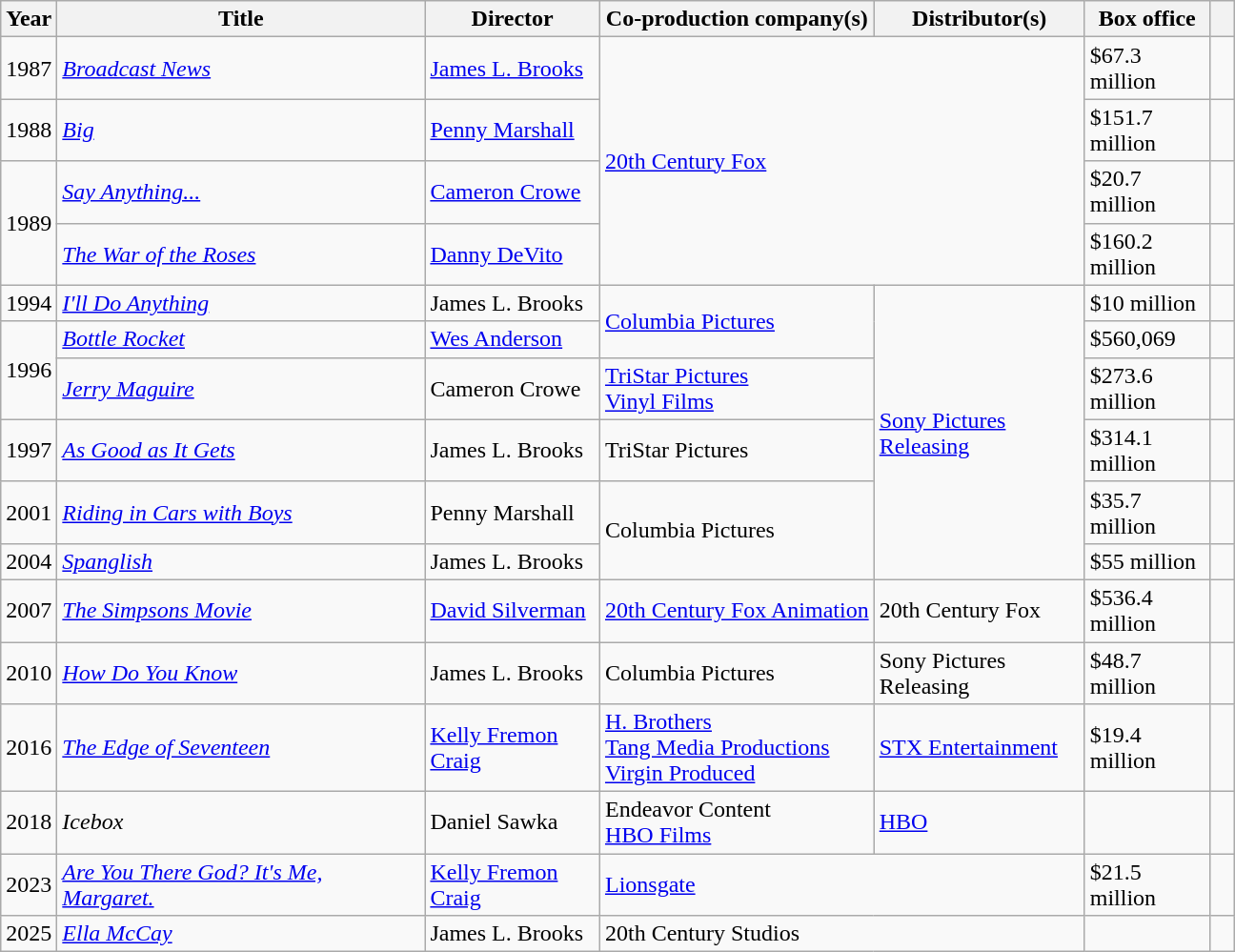<table class="wikitable sortable">
<tr>
<th width="30">Year</th>
<th width="250">Title</th>
<th width="115">Director</th>
<th>Co-production company(s)</th>
<th width="140">Distributor(s)</th>
<th width="80">Box office</th>
<th class="unsortable" width="10"></th>
</tr>
<tr>
<td>1987</td>
<td><em><a href='#'>Broadcast News</a></em></td>
<td><a href='#'>James L. Brooks</a></td>
<td colspan="2" rowspan="4"><a href='#'>20th Century Fox</a></td>
<td>$67.3 million</td>
<td></td>
</tr>
<tr>
<td>1988</td>
<td><em><a href='#'>Big</a></em></td>
<td><a href='#'>Penny Marshall</a></td>
<td>$151.7 million</td>
<td></td>
</tr>
<tr>
<td rowspan="2">1989</td>
<td><em><a href='#'>Say Anything...</a></em></td>
<td><a href='#'>Cameron Crowe</a></td>
<td>$20.7 million</td>
<td></td>
</tr>
<tr>
<td><em><a href='#'>The War of the Roses</a></em></td>
<td><a href='#'>Danny DeVito</a></td>
<td>$160.2 million</td>
<td></td>
</tr>
<tr>
<td>1994</td>
<td><em><a href='#'>I'll Do Anything</a></em></td>
<td>James L. Brooks</td>
<td rowspan="2"><a href='#'>Columbia Pictures</a></td>
<td rowspan="6"><a href='#'>Sony Pictures Releasing</a></td>
<td>$10 million</td>
<td></td>
</tr>
<tr>
<td rowspan="2">1996</td>
<td><em><a href='#'>Bottle Rocket</a></em></td>
<td><a href='#'>Wes Anderson</a></td>
<td>$560,069</td>
<td></td>
</tr>
<tr>
<td><em><a href='#'>Jerry Maguire</a></em></td>
<td>Cameron Crowe</td>
<td><a href='#'>TriStar Pictures</a><br><a href='#'>Vinyl Films</a></td>
<td>$273.6 million</td>
<td></td>
</tr>
<tr>
<td>1997</td>
<td><em><a href='#'>As Good as It Gets</a></em></td>
<td>James L. Brooks</td>
<td>TriStar Pictures</td>
<td>$314.1 million</td>
<td></td>
</tr>
<tr>
<td>2001</td>
<td><em><a href='#'>Riding in Cars with Boys</a></em></td>
<td>Penny Marshall</td>
<td rowspan="2">Columbia Pictures</td>
<td>$35.7 million</td>
<td></td>
</tr>
<tr>
<td>2004</td>
<td><em><a href='#'>Spanglish</a></em></td>
<td>James L. Brooks</td>
<td>$55 million</td>
<td></td>
</tr>
<tr>
<td>2007</td>
<td><em><a href='#'>The Simpsons Movie</a></em></td>
<td><a href='#'>David Silverman</a></td>
<td><a href='#'>20th Century Fox Animation</a></td>
<td>20th Century Fox</td>
<td>$536.4 million</td>
<td></td>
</tr>
<tr>
<td>2010</td>
<td><em><a href='#'>How Do You Know</a></em></td>
<td>James L. Brooks</td>
<td>Columbia Pictures</td>
<td>Sony Pictures Releasing</td>
<td>$48.7 million</td>
<td></td>
</tr>
<tr>
<td>2016</td>
<td><em><a href='#'>The Edge of Seventeen</a></em></td>
<td><a href='#'>Kelly Fremon Craig</a></td>
<td><a href='#'>H. Brothers</a><br><a href='#'>Tang Media Productions</a><br><a href='#'>Virgin Produced</a></td>
<td><a href='#'>STX Entertainment</a></td>
<td>$19.4 million</td>
<td></td>
</tr>
<tr>
<td>2018</td>
<td><em>Icebox</em></td>
<td>Daniel Sawka</td>
<td>Endeavor Content<br><a href='#'>HBO Films</a></td>
<td><a href='#'>HBO</a></td>
<td></td>
<td></td>
</tr>
<tr>
<td>2023</td>
<td><em><a href='#'>Are You There God? It's Me, Margaret.</a></em></td>
<td><a href='#'>Kelly Fremon Craig</a></td>
<td colspan=2><a href='#'>Lionsgate</a></td>
<td>$21.5 million</td>
<td></td>
</tr>
<tr>
<td>2025</td>
<td><em><a href='#'>Ella McCay</a></em></td>
<td>James L. Brooks</td>
<td colspan="2">20th Century Studios</td>
<td></td>
<td></td>
</tr>
</table>
